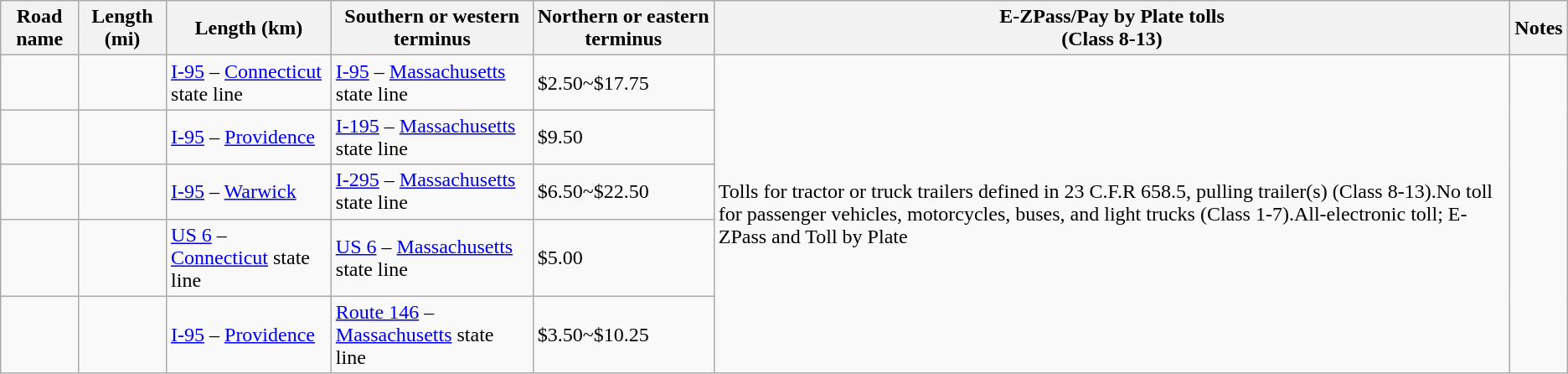<table class=wikitable>
<tr>
<th scope=col>Road name</th>
<th scope=col>Length (mi)</th>
<th scope=col>Length (km)</th>
<th scope=col>Southern or western terminus</th>
<th scope=col>Northern or eastern terminus</th>
<th scope=col>E-ZPass/Pay by Plate tolls<br>(Class 8-13)</th>
<th scope=col>Notes</th>
</tr>
<tr>
<td></td>
<td></td>
<td><a href='#'>I-95</a> – <a href='#'>Connecticut</a> state line</td>
<td><a href='#'>I-95</a> – <a href='#'>Massachusetts</a> state line</td>
<td>$2.50~$17.75</td>
<td rowspan="5">Tolls for tractor or truck trailers defined in 23 C.F.R 658.5, pulling trailer(s) (Class 8-13).No toll for passenger vehicles, motorcycles, buses, and light trucks (Class 1-7).All-electronic toll; E-ZPass and Toll by Plate</td>
</tr>
<tr>
<td></td>
<td></td>
<td><a href='#'>I-95</a> – <a href='#'>Providence</a></td>
<td><a href='#'>I-195</a> – <a href='#'>Massachusetts</a> state line</td>
<td>$9.50</td>
</tr>
<tr>
<td></td>
<td></td>
<td><a href='#'>I-95</a> – <a href='#'>Warwick</a></td>
<td><a href='#'>I-295</a> – <a href='#'>Massachusetts</a> state line</td>
<td>$6.50~$22.50</td>
</tr>
<tr>
<td></td>
<td></td>
<td><a href='#'>US 6</a> – <a href='#'>Connecticut</a> state line</td>
<td><a href='#'>US 6</a> – <a href='#'>Massachusetts</a> state line</td>
<td>$5.00</td>
</tr>
<tr>
<td></td>
<td></td>
<td><a href='#'>I-95</a> – <a href='#'>Providence</a></td>
<td><a href='#'>Route 146</a> – <a href='#'>Massachusetts</a> state line</td>
<td>$3.50~$10.25</td>
</tr>
</table>
